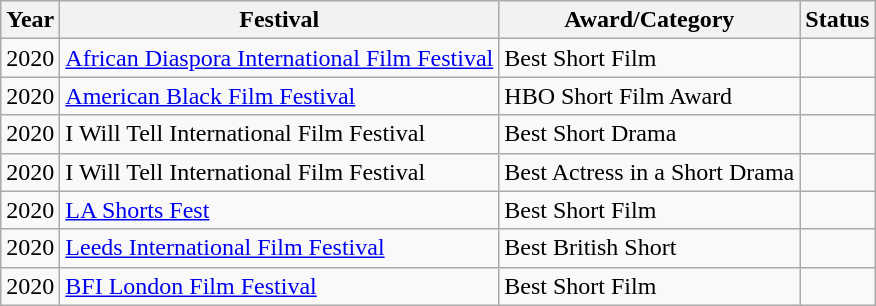<table class="wikitable">
<tr>
<th>Year</th>
<th>Festival</th>
<th>Award/Category</th>
<th>Status</th>
</tr>
<tr>
<td>2020</td>
<td><a href='#'>African Diaspora International Film Festival</a></td>
<td>Best Short Film</td>
<td></td>
</tr>
<tr>
<td>2020</td>
<td><a href='#'>American Black Film Festival</a></td>
<td>HBO Short Film Award</td>
<td></td>
</tr>
<tr>
<td>2020</td>
<td>I Will Tell International Film Festival</td>
<td>Best Short Drama</td>
<td></td>
</tr>
<tr>
<td>2020</td>
<td>I Will Tell International Film Festival</td>
<td>Best Actress in a Short Drama</td>
<td></td>
</tr>
<tr>
<td>2020</td>
<td><a href='#'>LA Shorts Fest</a></td>
<td>Best Short Film</td>
<td></td>
</tr>
<tr>
<td>2020</td>
<td><a href='#'>Leeds International Film Festival</a></td>
<td>Best British Short</td>
<td></td>
</tr>
<tr>
<td>2020</td>
<td><a href='#'>BFI London Film Festival</a></td>
<td>Best Short Film</td>
<td></td>
</tr>
</table>
